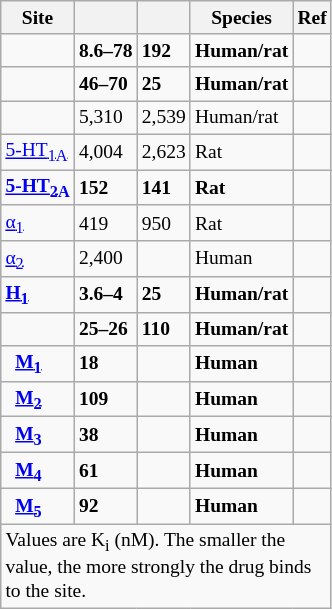<table class="wikitable sortable floatright" style="font-size:small;">
<tr>
<th>Site</th>
<th></th>
<th></th>
<th>Species</th>
<th>Ref</th>
</tr>
<tr>
<td><strong></strong></td>
<td><strong>8.6–78</strong></td>
<td><strong>192</strong></td>
<td><strong>Human/rat</strong></td>
<td></td>
</tr>
<tr>
<td><strong></strong></td>
<td><strong>46–70</strong></td>
<td><strong>25</strong></td>
<td><strong>Human/rat</strong></td>
<td></td>
</tr>
<tr>
<td></td>
<td>5,310</td>
<td>2,539</td>
<td>Human/rat</td>
<td></td>
</tr>
<tr>
<td><a href='#'>5-HT<sub>1A</sub></a></td>
<td>4,004</td>
<td>2,623</td>
<td>Rat</td>
<td></td>
</tr>
<tr>
<td><strong><a href='#'>5-HT<sub>2A</sub></a></strong></td>
<td><strong>152</strong></td>
<td><strong>141</strong></td>
<td><strong>Rat</strong></td>
<td></td>
</tr>
<tr>
<td><a href='#'>α<sub>1</sub></a></td>
<td>419</td>
<td>950</td>
<td>Rat</td>
<td></td>
</tr>
<tr>
<td><a href='#'>α<sub>2</sub></a></td>
<td>2,400</td>
<td></td>
<td>Human</td>
<td></td>
</tr>
<tr>
<td><strong><a href='#'>H<sub>1</sub></a></strong></td>
<td><strong>3.6–4</strong></td>
<td><strong>25</strong></td>
<td><strong>Human/rat</strong></td>
<td></td>
</tr>
<tr>
<td><strong></strong></td>
<td><strong>25–26</strong></td>
<td><strong>110</strong></td>
<td><strong>Human/rat</strong></td>
<td></td>
</tr>
<tr>
<td><strong>  <a href='#'>M<sub>1</sub></a></strong></td>
<td><strong>18</strong></td>
<td><strong></strong></td>
<td><strong>Human</strong></td>
<td></td>
</tr>
<tr>
<td><strong>  <a href='#'>M<sub>2</sub></a></strong></td>
<td><strong>109</strong></td>
<td><strong></strong></td>
<td><strong>Human</strong></td>
<td></td>
</tr>
<tr>
<td><strong>  <a href='#'>M<sub>3</sub></a></strong></td>
<td><strong>38</strong></td>
<td><strong></strong></td>
<td><strong>Human</strong></td>
<td></td>
</tr>
<tr>
<td><strong>  <a href='#'>M<sub>4</sub></a></strong></td>
<td><strong>61</strong></td>
<td><strong></strong></td>
<td><strong>Human</strong></td>
<td></td>
</tr>
<tr>
<td><strong>  <a href='#'>M<sub>5</sub></a></strong></td>
<td><strong>92</strong></td>
<td><strong></strong></td>
<td><strong>Human</strong></td>
<td></td>
</tr>
<tr class="sortbottom">
<td colspan="5" style="width: 1px;">Values are K<sub>i</sub> (nM). The smaller the value, the more strongly the drug binds to the site.</td>
</tr>
</table>
